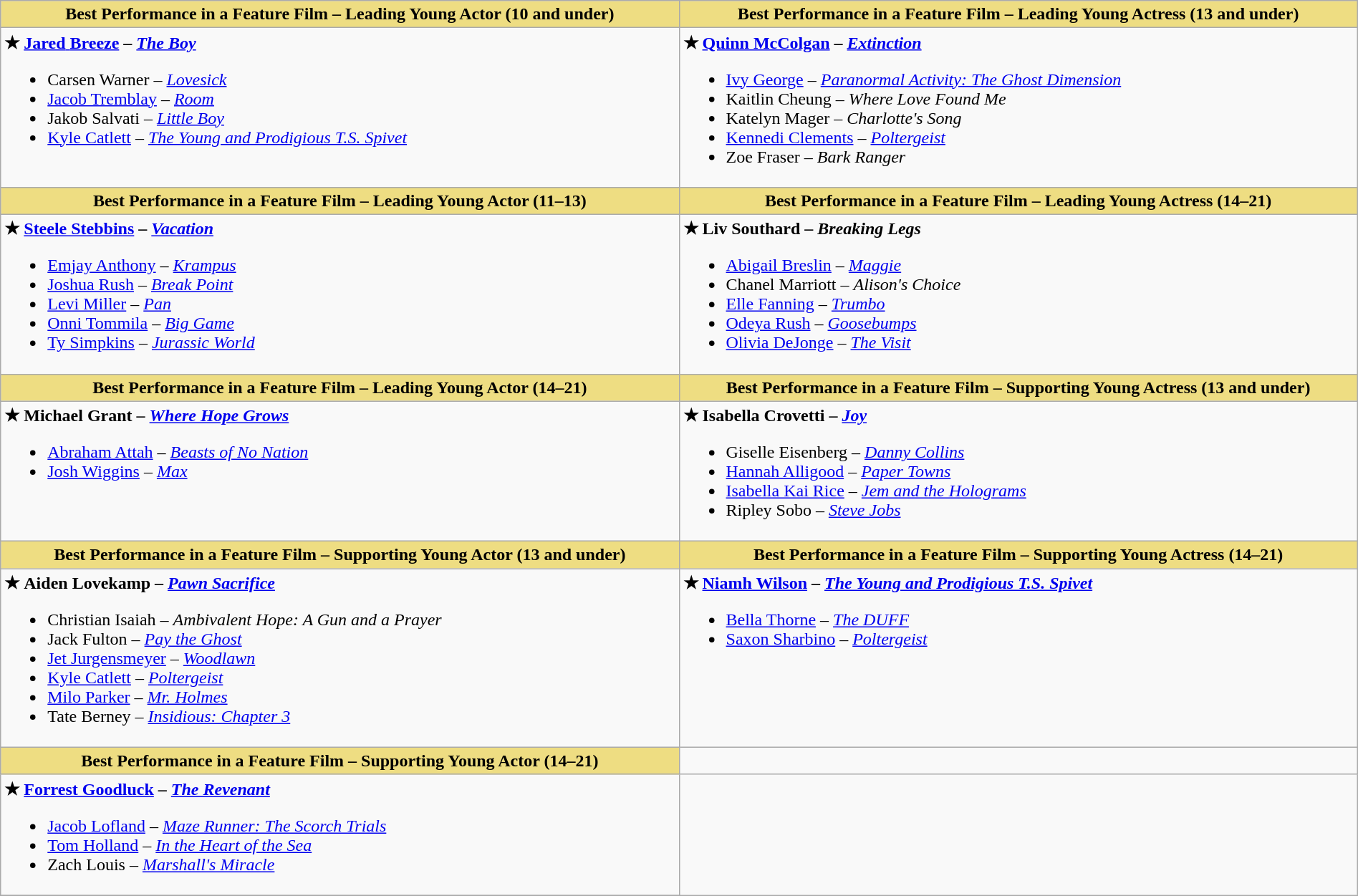<table class="wikitable" style="width:100%;">
<tr>
<th style="background:#EEDD82; width:50%;">Best Performance in a Feature Film – Leading Young Actor (10 and under)</th>
<th style="background:#EEDD82; width:50%;">Best Performance in a Feature Film – Leading Young Actress (13 and under)</th>
</tr>
<tr>
<td valign="top"><strong>★</strong> <a href='#'><strong>Jared</strong> <strong>Breeze</strong></a> <strong>–</strong> <strong><a href='#'><em>The Boy</em></a></strong><br><ul><li>Carsen Warner – <em><a href='#'>Lovesick</a></em></li><li><a href='#'>Jacob Tremblay</a> – <em><a href='#'>Room</a></em></li><li>Jakob Salvati – <em><a href='#'>Little Boy</a></em></li><li><a href='#'>Kyle Catlett</a> – <em><a href='#'>The Young and Prodigious T.S. Spivet</a></em></li></ul></td>
<td valign="top"><strong>★</strong> <strong><a href='#'>Quinn McColgan</a></strong> <strong>–</strong> <strong><a href='#'><em>Extinction</em></a></strong><br><ul><li><a href='#'>Ivy George</a> – <em><a href='#'>Paranormal Activity: The Ghost Dimension</a></em></li><li>Kaitlin Cheung – <em>Where Love Found Me</em></li><li>Katelyn Mager – <em>Charlotte's Song</em></li><li><a href='#'>Kennedi Clements</a> – <em><a href='#'>Poltergeist</a></em></li><li>Zoe Fraser – <em>Bark Ranger</em></li></ul></td>
</tr>
<tr>
<th style="background:#EEDD82; width:50%;">Best Performance in a Feature Film – Leading Young Actor (11–13)</th>
<th style="background:#EEDD82; width:50%;">Best Performance in a Feature Film – Leading Young Actress (14–21)</th>
</tr>
<tr>
<td valign="top"><strong>★</strong> <strong><a href='#'>Steele Stebbins</a></strong> <strong>–</strong> <strong><a href='#'><em>Vacation</em></a></strong><br><ul><li><a href='#'>Emjay Anthony</a> – <em><a href='#'>Krampus</a></em></li><li><a href='#'>Joshua Rush</a> – <em><a href='#'>Break Point</a></em></li><li><a href='#'>Levi Miller</a> – <em><a href='#'>Pan</a></em></li><li><a href='#'>Onni Tommila</a> – <em><a href='#'>Big Game</a></em></li><li><a href='#'>Ty Simpkins</a> – <em><a href='#'>Jurassic World</a></em></li></ul></td>
<td valign="top"><strong>★</strong> <strong>Liv Southard</strong> <strong>–</strong> <strong><em>Breaking Legs</em></strong><br><ul><li><a href='#'>Abigail Breslin</a> – <em><a href='#'>Maggie</a></em></li><li>Chanel Marriott – <em>Alison's Choice</em></li><li><a href='#'>Elle Fanning</a> – <em><a href='#'>Trumbo</a></em></li><li><a href='#'>Odeya Rush</a> – <em><a href='#'>Goosebumps</a></em></li><li><a href='#'>Olivia DeJonge</a> – <em><a href='#'>The Visit</a></em></li></ul></td>
</tr>
<tr>
<th style="background:#EEDD82; width:50%;">Best Performance in a Feature Film – Leading Young Actor (14–21)</th>
<th style="background:#EEDD82; width:50%;">Best Performance in a Feature Film – Supporting Young Actress (13 and under)</th>
</tr>
<tr>
<td valign="top"><strong>★</strong> <strong>Michael Grant</strong> <strong>–</strong> <strong><em><a href='#'>Where Hope Grows</a></em></strong><br><ul><li><a href='#'>Abraham Attah</a> – <em><a href='#'>Beasts of No Nation</a></em></li><li><a href='#'>Josh Wiggins</a> – <em><a href='#'>Max</a></em></li></ul></td>
<td valign="top"><strong>★</strong> <strong>Isabella Crovetti</strong> <strong>–</strong> <strong><em><a href='#'>Joy</a></em></strong><br><ul><li>Giselle Eisenberg – <em><a href='#'>Danny Collins</a></em></li><li><a href='#'>Hannah Alligood</a> – <em><a href='#'>Paper Towns</a></em></li><li><a href='#'>Isabella Kai Rice</a> – <em><a href='#'>Jem and the Holograms</a></em></li><li>Ripley Sobo – <em><a href='#'>Steve Jobs</a></em></li></ul></td>
</tr>
<tr>
<th style="background:#EEDD82; width:50%;">Best Performance in a Feature Film – Supporting Young Actor (13 and under)</th>
<th style="background:#EEDD82; width:50%;">Best Performance in a Feature Film – Supporting Young Actress (14–21)</th>
</tr>
<tr>
<td valign="top"><strong>★</strong> <strong>Aiden Lovekamp</strong> <strong>–</strong> <strong><em><a href='#'>Pawn Sacrifice</a></em></strong><br><ul><li>Christian Isaiah – <em>Ambivalent Hope: A Gun and a Prayer</em></li><li>Jack Fulton – <em><a href='#'>Pay the Ghost</a></em></li><li><a href='#'>Jet Jurgensmeyer</a> – <em><a href='#'>Woodlawn</a></em></li><li><a href='#'>Kyle Catlett</a> – <em><a href='#'>Poltergeist</a></em></li><li><a href='#'>Milo Parker</a> – <em><a href='#'>Mr. Holmes</a></em></li><li>Tate Berney – <em><a href='#'>Insidious: Chapter 3</a></em></li></ul></td>
<td valign="top"><strong>★</strong> <strong><a href='#'>Niamh Wilson</a></strong> <strong>–</strong> <strong><em><a href='#'>The Young and Prodigious T.S. Spivet</a></em></strong><br><ul><li><a href='#'>Bella Thorne</a> – <em><a href='#'>The DUFF</a></em></li><li><a href='#'>Saxon Sharbino</a> – <em><a href='#'>Poltergeist</a></em></li></ul></td>
</tr>
<tr>
<th style="background:#EEDD82; width:50%;">Best Performance in a Feature Film – Supporting Young Actor (14–21)</th>
<td></td>
</tr>
<tr>
<td valign="top"><strong>★</strong> <strong><a href='#'>Forrest Goodluck</a></strong> <strong>–</strong> <strong><em><a href='#'>The Revenant</a></em></strong><br><ul><li><a href='#'>Jacob Lofland</a> – <em><a href='#'>Maze Runner: The Scorch Trials</a></em></li><li><a href='#'>Tom Holland</a> – <em><a href='#'>In the Heart of the Sea</a></em></li><li>Zach Louis – <em><a href='#'>Marshall's Miracle</a></em></li></ul></td>
</tr>
<tr>
</tr>
</table>
